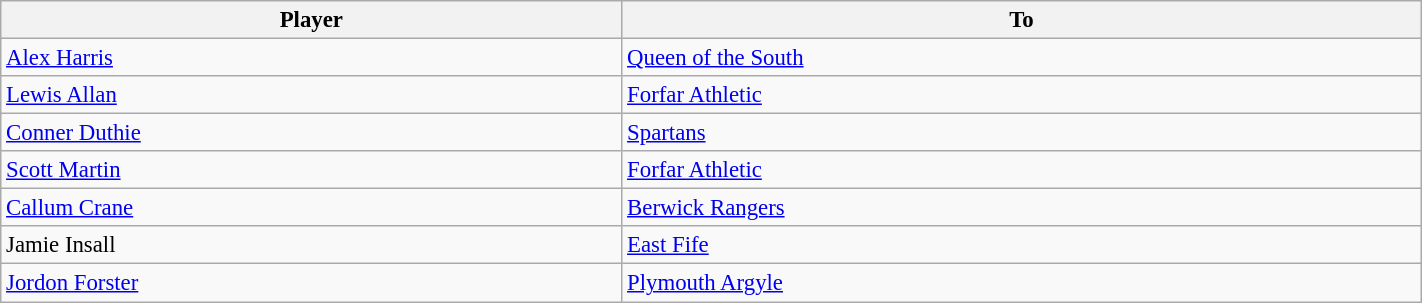<table class="wikitable" style="text-align:center; font-size:95%;width:75%; text-align:left">
<tr>
<th>Player</th>
<th>To</th>
</tr>
<tr>
<td> <a href='#'>Alex Harris</a></td>
<td> <a href='#'>Queen of the South</a></td>
</tr>
<tr>
<td> <a href='#'>Lewis Allan</a></td>
<td> <a href='#'>Forfar Athletic</a></td>
</tr>
<tr>
<td> <a href='#'>Conner Duthie</a></td>
<td> <a href='#'>Spartans</a></td>
</tr>
<tr>
<td> <a href='#'>Scott Martin</a></td>
<td> <a href='#'>Forfar Athletic</a></td>
</tr>
<tr>
<td> <a href='#'>Callum Crane</a></td>
<td> <a href='#'>Berwick Rangers</a></td>
</tr>
<tr>
<td> Jamie Insall</td>
<td> <a href='#'>East Fife</a></td>
</tr>
<tr>
<td> <a href='#'>Jordon Forster</a></td>
<td> <a href='#'>Plymouth Argyle</a></td>
</tr>
</table>
